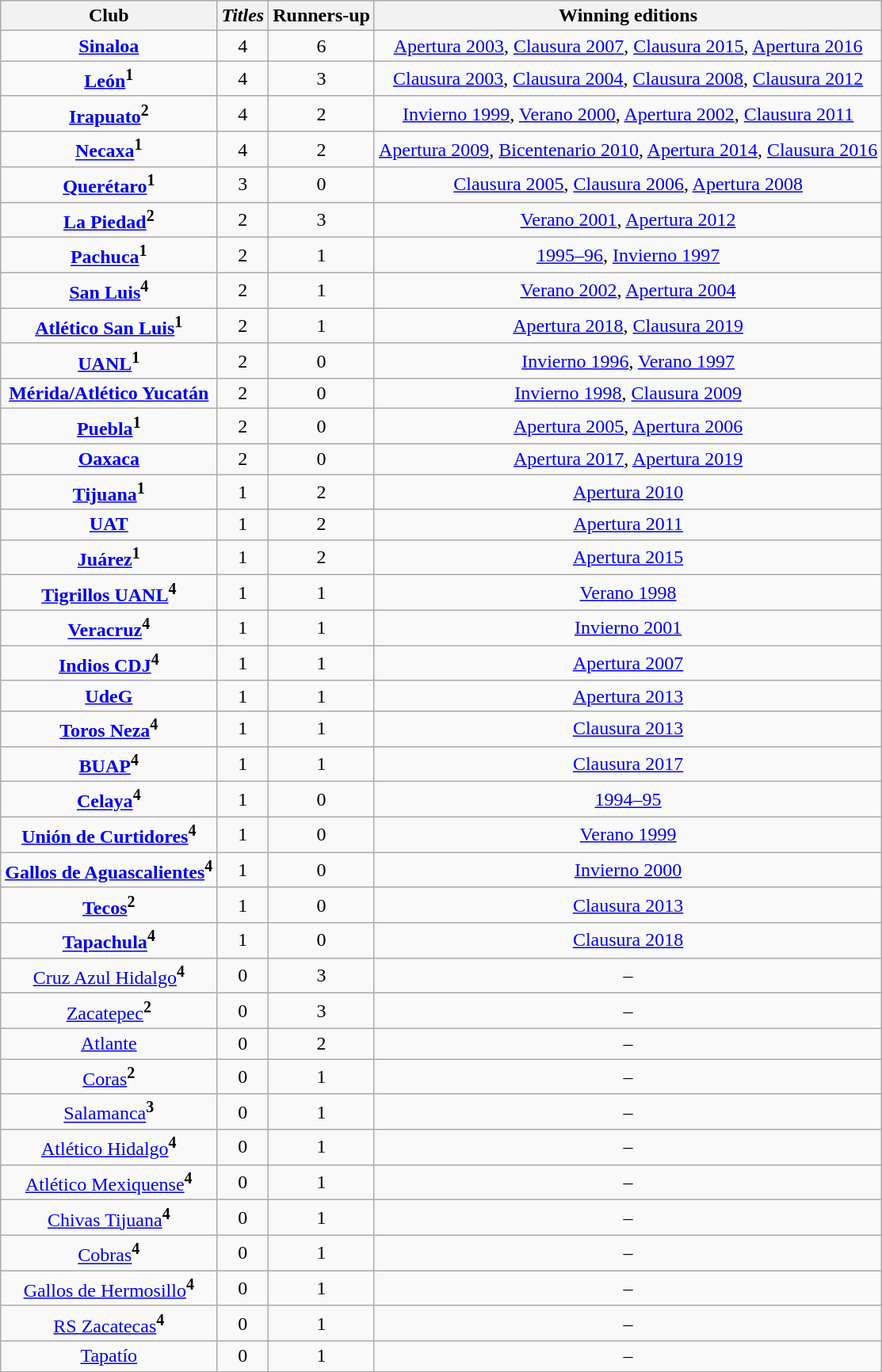<table class="wikitable" style="text-align: center;">
<tr>
<th>Club</th>
<th><em>Titles</em></th>
<th>Runners-up</th>
<th>Winning editions</th>
</tr>
<tr>
<td><strong><a href='#'>Sinaloa</a></strong></td>
<td>4</td>
<td>6</td>
<td><a href='#'>Apertura 2003</a>, <a href='#'>Clausura 2007</a>, <a href='#'>Clausura 2015</a>, <a href='#'>Apertura 2016</a></td>
</tr>
<tr>
<td><strong><a href='#'>León</a></strong><sup><strong>1</strong></sup></td>
<td>4</td>
<td>3</td>
<td><a href='#'>Clausura 2003</a>, <a href='#'>Clausura 2004</a>, <a href='#'>Clausura 2008</a>, <a href='#'>Clausura 2012</a></td>
</tr>
<tr>
<td><strong><a href='#'>Irapuato</a></strong><sup><strong>2</strong></sup></td>
<td>4</td>
<td>2</td>
<td><a href='#'>Invierno 1999</a>, <a href='#'>Verano 2000</a>, <a href='#'>Apertura 2002</a>, <a href='#'>Clausura 2011</a></td>
</tr>
<tr>
<td><strong><a href='#'>Necaxa</a></strong><sup><strong>1</strong></sup></td>
<td>4</td>
<td>2</td>
<td><a href='#'>Apertura 2009</a>, <a href='#'>Bicentenario 2010</a>, <a href='#'>Apertura 2014</a>, <a href='#'>Clausura 2016</a></td>
</tr>
<tr>
<td><strong><a href='#'>Querétaro</a></strong><sup><strong>1</strong></sup></td>
<td>3</td>
<td>0</td>
<td><a href='#'>Clausura 2005</a>, <a href='#'>Clausura 2006</a>, <a href='#'>Apertura 2008</a></td>
</tr>
<tr>
<td><strong><a href='#'>La Piedad</a></strong><sup><strong>2</strong></sup></td>
<td>2</td>
<td>3</td>
<td><a href='#'>Verano 2001</a>, <a href='#'>Apertura 2012</a></td>
</tr>
<tr>
<td><strong><a href='#'>Pachuca</a></strong><sup><strong>1</strong></sup></td>
<td>2</td>
<td>1</td>
<td><a href='#'>1995–96</a>, <a href='#'>Invierno 1997</a></td>
</tr>
<tr>
<td><strong><a href='#'>San Luis</a></strong><sup><strong>4</strong></sup></td>
<td>2</td>
<td>1</td>
<td><a href='#'>Verano 2002</a>, <a href='#'>Apertura 2004</a></td>
</tr>
<tr>
<td><strong><a href='#'>Atlético San Luis</a></strong><sup><strong>1</strong></sup></td>
<td>2</td>
<td>1</td>
<td><a href='#'>Apertura 2018</a>, <a href='#'>Clausura 2019</a></td>
</tr>
<tr>
<td><strong><a href='#'>UANL</a></strong><sup><strong>1</strong></sup></td>
<td>2</td>
<td>0</td>
<td><a href='#'>Invierno 1996</a>, <a href='#'>Verano 1997</a></td>
</tr>
<tr>
<td><strong><a href='#'>Mérida/Atlético Yucatán</a></strong></td>
<td>2</td>
<td>0</td>
<td><a href='#'>Invierno 1998</a>, <a href='#'>Clausura 2009</a></td>
</tr>
<tr>
<td><strong><a href='#'>Puebla</a></strong><sup><strong>1</strong></sup></td>
<td>2</td>
<td>0</td>
<td><a href='#'>Apertura 2005</a>, <a href='#'>Apertura 2006</a></td>
</tr>
<tr>
<td><strong><a href='#'>Oaxaca</a></strong></td>
<td>2</td>
<td>0</td>
<td><a href='#'>Apertura 2017</a>, <a href='#'>Apertura 2019</a></td>
</tr>
<tr>
<td><strong><a href='#'>Tijuana</a></strong><sup><strong>1</strong></sup></td>
<td>1</td>
<td>2</td>
<td><a href='#'>Apertura 2010</a></td>
</tr>
<tr>
<td><strong><a href='#'>UAT</a></strong></td>
<td>1</td>
<td>2</td>
<td><a href='#'>Apertura 2011</a></td>
</tr>
<tr>
<td><strong><a href='#'>Juárez</a></strong><sup><strong>1</strong></sup></td>
<td>1</td>
<td>2</td>
<td><a href='#'>Apertura 2015</a></td>
</tr>
<tr>
<td><strong><a href='#'>Tigrillos UANL</a></strong><sup><strong>4</strong></sup></td>
<td>1</td>
<td>1</td>
<td><a href='#'>Verano 1998</a></td>
</tr>
<tr>
<td><strong><a href='#'>Veracruz</a></strong><sup><strong>4</strong></sup></td>
<td>1</td>
<td>1</td>
<td><a href='#'>Invierno 2001</a></td>
</tr>
<tr>
<td><strong><a href='#'>Indios CDJ</a></strong><sup><strong>4</strong></sup></td>
<td>1</td>
<td>1</td>
<td><a href='#'>Apertura 2007</a></td>
</tr>
<tr>
<td><strong><a href='#'>UdeG</a></strong></td>
<td>1</td>
<td>1</td>
<td><a href='#'>Apertura 2013</a></td>
</tr>
<tr>
<td><strong><a href='#'>Toros Neza</a></strong><sup><strong>4</strong></sup></td>
<td align=center>1</td>
<td align=center>1</td>
<td><a href='#'>Clausura 2013</a></td>
</tr>
<tr>
<td><strong><a href='#'>BUAP</a></strong><sup><strong>4</strong></sup></td>
<td>1</td>
<td>1</td>
<td><a href='#'>Clausura 2017</a></td>
</tr>
<tr>
<td><strong><a href='#'>Celaya</a></strong><sup><strong>4</strong></sup></td>
<td>1</td>
<td>0</td>
<td><a href='#'>1994–95</a></td>
</tr>
<tr>
<td><strong><a href='#'>Unión de Curtidores</a></strong><sup><strong>4</strong></sup></td>
<td>1</td>
<td>0</td>
<td><a href='#'>Verano 1999</a></td>
</tr>
<tr>
<td><strong><a href='#'>Gallos de Aguascalientes</a></strong><sup><strong>4</strong></sup></td>
<td>1</td>
<td>0</td>
<td><a href='#'>Invierno 2000</a></td>
</tr>
<tr>
<td><strong><a href='#'>Tecos</a></strong><sup><strong>2</strong></sup></td>
<td>1</td>
<td>0</td>
<td><a href='#'>Clausura 2013</a></td>
</tr>
<tr>
<td><strong><a href='#'>Tapachula</a></strong><sup><strong>4</strong></sup></td>
<td>1</td>
<td>0</td>
<td><a href='#'>Clausura 2018</a></td>
</tr>
<tr>
<td><a href='#'>Cruz Azul Hidalgo</a><sup><strong>4</strong></sup></td>
<td>0</td>
<td>3</td>
<td>–</td>
</tr>
<tr>
<td><a href='#'>Zacatepec</a><sup><strong>2</strong></sup></td>
<td>0</td>
<td>3</td>
<td>–</td>
</tr>
<tr>
<td><a href='#'>Atlante</a></td>
<td>0</td>
<td>2</td>
<td>–</td>
</tr>
<tr>
<td><a href='#'>Coras</a><sup><strong>2</strong></sup></td>
<td>0</td>
<td>1</td>
<td>–</td>
</tr>
<tr>
<td><a href='#'>Salamanca</a><sup><strong>3</strong></sup></td>
<td>0</td>
<td>1</td>
<td>–</td>
</tr>
<tr>
<td><a href='#'>Atlético Hidalgo</a><sup><strong>4</strong></sup></td>
<td>0</td>
<td>1</td>
<td>–</td>
</tr>
<tr>
<td><a href='#'>Atlético Mexiquense</a><sup><strong>4</strong></sup></td>
<td>0</td>
<td>1</td>
<td>–</td>
</tr>
<tr>
<td><a href='#'>Chivas Tijuana</a><sup><strong>4</strong></sup></td>
<td>0</td>
<td>1</td>
<td>–</td>
</tr>
<tr>
<td><a href='#'>Cobras</a><sup><strong>4</strong></sup></td>
<td>0</td>
<td>1</td>
<td>–</td>
</tr>
<tr>
<td><a href='#'>Gallos de Hermosillo</a><sup><strong>4</strong></sup></td>
<td>0</td>
<td>1</td>
<td>–</td>
</tr>
<tr>
<td><a href='#'>RS Zacatecas</a><sup><strong>4</strong></sup></td>
<td>0</td>
<td>1</td>
<td>–</td>
</tr>
<tr>
<td><a href='#'>Tapatío</a></td>
<td>0</td>
<td>1</td>
<td>–</td>
</tr>
</table>
